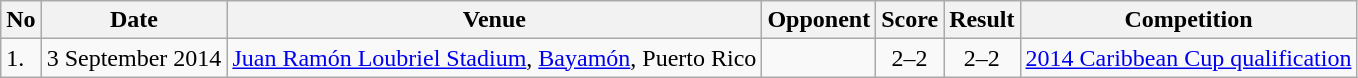<table class="wikitable" style="font-size:100%;">
<tr>
<th>No</th>
<th>Date</th>
<th>Venue</th>
<th>Opponent</th>
<th>Score</th>
<th>Result</th>
<th>Competition</th>
</tr>
<tr>
<td>1.</td>
<td>3 September 2014</td>
<td><a href='#'>Juan Ramón Loubriel Stadium</a>, <a href='#'>Bayamón</a>, Puerto Rico</td>
<td></td>
<td align=center>2–2</td>
<td align=center>2–2</td>
<td><a href='#'>2014 Caribbean Cup qualification</a></td>
</tr>
</table>
